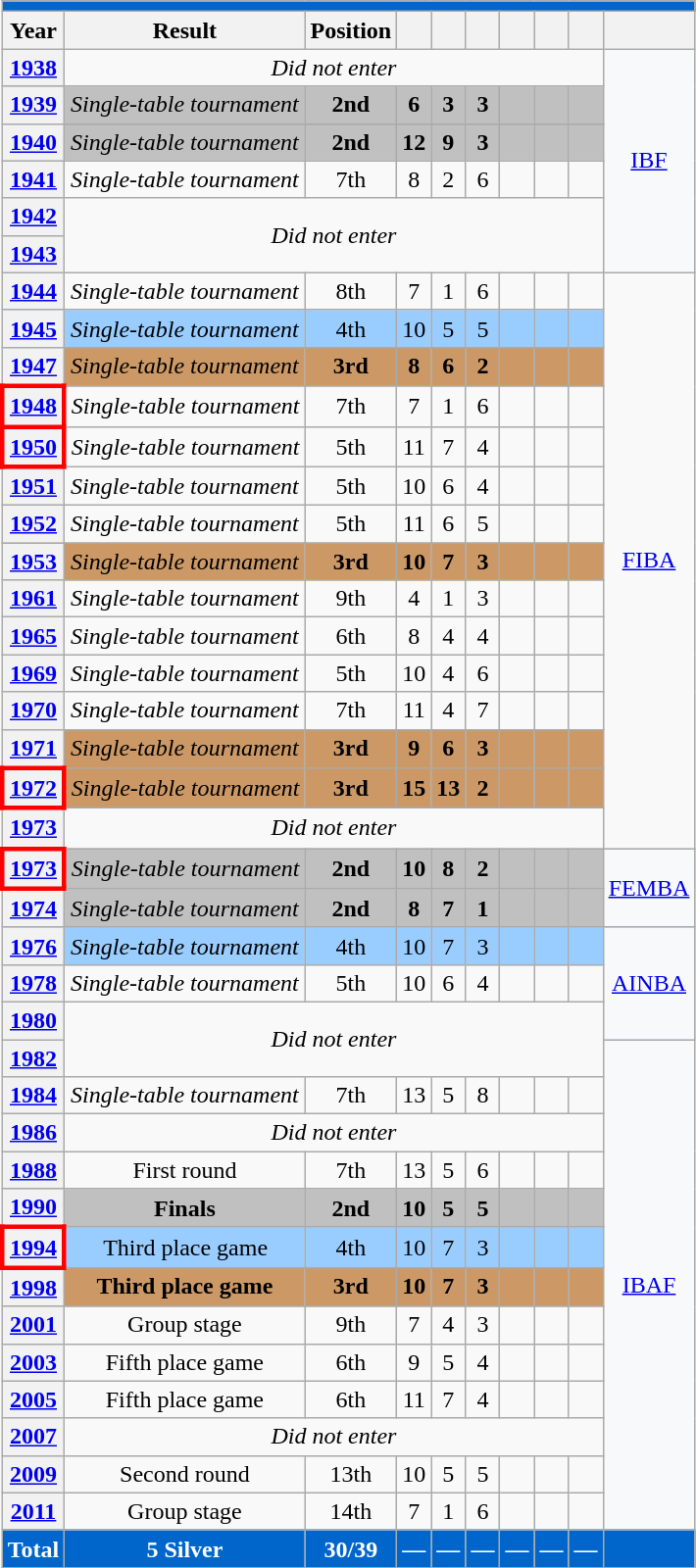<table class="wikitable" style="text-align: center;">
<tr>
<th style="background:#06C"  colspan="10"><a href='#'></a> </th>
</tr>
<tr>
<th scope="col">Year</th>
<th scope="col">Result</th>
<th scope="col">Position</th>
<th scope="col"></th>
<th scope="col"></th>
<th scope="col"></th>
<th scope="col"></th>
<th scope="col"></th>
<th scope="col"></th>
<th scope="col"></th>
</tr>
<tr>
<th> <a href='#'>1938</a></th>
<td colspan=8><em>Did not enter</em></td>
<td style="background:#F8F9FA" rowspan=6><a href='#'>IBF</a></td>
</tr>
<tr style="background:silver">
<th> <a href='#'>1939</a></th>
<td><em>Single-table tournament</em></td>
<td> <strong>2nd</strong></td>
<td><strong>6</strong></td>
<td><strong>3</strong></td>
<td><strong>3</strong></td>
<td><strong></strong></td>
<td></td>
<td></td>
</tr>
<tr style="background:silver;">
<th> <a href='#'>1940</a></th>
<td><em>Single-table tournament</em></td>
<td> <strong>2nd</strong></td>
<td><strong>12</strong></td>
<td><strong>9</strong></td>
<td><strong>3</strong></td>
<td><strong></strong></td>
<td></td>
<td></td>
</tr>
<tr>
<th> <a href='#'>1941</a></th>
<td><em>Single-table tournament</em></td>
<td>7th</td>
<td>8</td>
<td>2</td>
<td>6</td>
<td></td>
<td></td>
<td></td>
</tr>
<tr>
<th> <a href='#'>1942</a></th>
<td rowspan="2" colspan="8"><em>Did not enter</em></td>
</tr>
<tr>
<th> <a href='#'>1943</a></th>
</tr>
<tr>
<th> <a href='#'>1944</a></th>
<td><em>Single-table tournament</em></td>
<td>8th</td>
<td>7</td>
<td>1</td>
<td>6</td>
<td></td>
<td></td>
<td></td>
<td rowspan=15><a href='#'>FIBA</a></td>
</tr>
<tr bgcolor=#9acdff>
<th> <a href='#'>1945</a></th>
<td><em>Single-table tournament</em></td>
<td>4th</td>
<td>10</td>
<td>5</td>
<td>5</td>
<td></td>
<td></td>
<td></td>
</tr>
<tr style="background:#cc9966">
<th> <a href='#'>1947</a></th>
<td><em>Single-table tournament</em></td>
<td><strong>  3rd</strong></td>
<td><strong>8</strong></td>
<td><strong>6</strong></td>
<td><strong>2</strong></td>
<td><strong></strong></td>
<td></td>
<td></td>
</tr>
<tr>
<th style="border: 3px solid red"> <a href='#'>1948</a></th>
<td><em>Single-table tournament</em></td>
<td>7th</td>
<td>7</td>
<td>1</td>
<td>6</td>
<td></td>
<td></td>
<td></td>
</tr>
<tr>
<th style="border: 3px solid red"> <a href='#'>1950</a></th>
<td><em>Single-table tournament</em></td>
<td>5th</td>
<td>11</td>
<td>7</td>
<td>4</td>
<td></td>
<td></td>
<td></td>
</tr>
<tr>
<th> <a href='#'>1951</a></th>
<td><em>Single-table tournament</em></td>
<td>5th</td>
<td>10</td>
<td>6</td>
<td>4</td>
<td></td>
<td></td>
<td></td>
</tr>
<tr>
<th> <a href='#'>1952</a></th>
<td><em>Single-table tournament</em></td>
<td>5th</td>
<td>11</td>
<td>6</td>
<td>5</td>
<td></td>
<td></td>
<td></td>
</tr>
<tr style="background:#cc9966">
<th> <a href='#'>1953</a></th>
<td><em>Single-table tournament</em></td>
<td><strong>  3rd</strong></td>
<td><strong>10</strong></td>
<td><strong>7</strong></td>
<td><strong>3</strong></td>
<td><strong></strong></td>
<td></td>
<td></td>
</tr>
<tr>
<th> <a href='#'>1961</a></th>
<td><em>Single-table tournament</em></td>
<td>9th</td>
<td>4</td>
<td>1</td>
<td>3</td>
<td></td>
<td></td>
<td></td>
</tr>
<tr>
<th> <a href='#'>1965</a></th>
<td><em>Single-table tournament</em></td>
<td>6th</td>
<td>8</td>
<td>4</td>
<td>4</td>
<td></td>
<td></td>
<td></td>
</tr>
<tr>
<th> <a href='#'>1969</a></th>
<td><em>Single-table tournament</em></td>
<td>5th</td>
<td>10</td>
<td>4</td>
<td>6</td>
<td></td>
<td></td>
<td></td>
</tr>
<tr>
<th> <a href='#'>1970</a></th>
<td><em>Single-table tournament</em></td>
<td>7th</td>
<td>11</td>
<td>4</td>
<td>7</td>
<td></td>
<td></td>
<td></td>
</tr>
<tr style="background:#cc9966">
<th> <a href='#'>1971</a></th>
<td><em>Single-table tournament</em></td>
<td><strong> 3rd</strong></td>
<td><strong>9</strong></td>
<td><strong>6</strong></td>
<td><strong>3</strong></td>
<td><strong></strong></td>
<td></td>
<td></td>
</tr>
<tr style="background:#cc9966">
<th style="border: 3px solid red"> <a href='#'>1972</a></th>
<td><em>Single-table tournament</em></td>
<td><strong> 3rd</strong></td>
<td><strong>15</strong></td>
<td><strong>13</strong></td>
<td><strong>2</strong></td>
<td><strong></strong></td>
<td></td>
<td></td>
</tr>
<tr>
<th> <a href='#'>1973</a></th>
<td colspan=8><em>Did not enter</em></td>
</tr>
<tr style="background:silver">
<th style="border: 3px solid red"> <a href='#'>1973</a></th>
<td><em>Single-table tournament</em></td>
<td><strong> 2nd</strong></td>
<td><strong>10</strong></td>
<td><strong>8</strong></td>
<td><strong>2</strong></td>
<td><strong></strong></td>
<td></td>
<td></td>
<td style="background:#F8F9FA" rowspan=2><a href='#'>FEMBA</a></td>
</tr>
<tr style="background:silver">
<th> <a href='#'>1974</a></th>
<td><em>Single-table tournament</em></td>
<td><strong> 2nd</strong></td>
<td><strong>8</strong></td>
<td><strong>7</strong></td>
<td><strong>1</strong></td>
<td><strong></strong></td>
<td></td>
<td></td>
</tr>
<tr bgcolor=#9acdff>
<th> <a href='#'>1976</a></th>
<td><em>Single-table tournament</em></td>
<td>4th</td>
<td>10</td>
<td>7</td>
<td>3</td>
<td></td>
<td></td>
<td></td>
<td style="background:#F8F9FA" rowspan=3><a href='#'>AINBA</a></td>
</tr>
<tr>
<th> <a href='#'>1978</a></th>
<td><em>Single-table tournament</em></td>
<td>5th</td>
<td>10</td>
<td>6</td>
<td>4</td>
<td></td>
<td></td>
<td></td>
</tr>
<tr>
<th> <a href='#'>1980</a></th>
<td colspan=8 rowspan=2><em>Did not enter</em></td>
</tr>
<tr>
<th> <a href='#'>1982</a></th>
<td style="background:#F8F9FA" rowspan=13><a href='#'>IBAF</a></td>
</tr>
<tr>
<th> <a href='#'>1984</a></th>
<td><em>Single-table tournament</em></td>
<td>7th</td>
<td>13</td>
<td>5</td>
<td>8</td>
<td></td>
<td></td>
<td></td>
</tr>
<tr>
<th> <a href='#'>1986</a></th>
<td colspan=8><em>Did not enter</em></td>
</tr>
<tr>
<th> <a href='#'>1988</a></th>
<td>First round</td>
<td>7th</td>
<td>13</td>
<td>5</td>
<td>6</td>
<td></td>
<td></td>
<td></td>
</tr>
<tr style="background:silver">
<th> <a href='#'>1990</a></th>
<td><strong>Finals</strong></td>
<td><strong>2nd</strong></td>
<td><strong>10</strong></td>
<td><strong>5</strong></td>
<td><strong>5</strong></td>
<td><strong></strong></td>
<td></td>
<td></td>
</tr>
<tr bgcolor=#9acdff>
<th style="border: 3px solid red"> <a href='#'>1994</a></th>
<td>Third place game</td>
<td>4th</td>
<td>10</td>
<td>7</td>
<td>3</td>
<td></td>
<td></td>
<td></td>
</tr>
<tr style="background:#cc9966">
<th> <a href='#'>1998</a></th>
<td><strong>Third place game</strong></td>
<td><strong>3rd</strong></td>
<td><strong>10</strong></td>
<td><strong>7</strong></td>
<td><strong>3</strong></td>
<td></td>
<td></td>
<td></td>
</tr>
<tr>
<th> <a href='#'>2001</a></th>
<td>Group stage</td>
<td>9th</td>
<td>7</td>
<td>4</td>
<td>3</td>
<td></td>
<td></td>
<td></td>
</tr>
<tr>
<th> <a href='#'>2003</a></th>
<td>Fifth place game</td>
<td>6th</td>
<td>9</td>
<td>5</td>
<td>4</td>
<td></td>
<td></td>
<td></td>
</tr>
<tr>
<th> <a href='#'>2005</a></th>
<td>Fifth place game</td>
<td>6th</td>
<td>11</td>
<td>7</td>
<td>4</td>
<td></td>
<td></td>
<td></td>
</tr>
<tr>
<th> <a href='#'>2007</a></th>
<td colspan=8><em>Did not enter</em></td>
</tr>
<tr>
<th> <a href='#'>2009</a></th>
<td>Second round</td>
<td>13th</td>
<td>10</td>
<td>5</td>
<td>5</td>
<td></td>
<td></td>
<td></td>
</tr>
<tr>
<th> <a href='#'>2011</a></th>
<td>Group stage</td>
<td>14th</td>
<td>7</td>
<td>1</td>
<td>6</td>
<td></td>
<td></td>
<td></td>
</tr>
<tr>
<th style="color:white; background:#06C;">Total</th>
<th style="color:white; background:#06C;">5 Silver</th>
<th style="color:white; background:#06C;">30/39</th>
<th style="color:white; background:#06C;">—</th>
<th style="color:white; background:#06C;">—</th>
<th style="color:white; background:#06C;">—</th>
<th style="color:white; background:#06C;">—</th>
<th style="color:white; background:#06C;">—</th>
<th style="color:white; background:#06C;">—</th>
<th style="color:white; background:#06C;"></th>
</tr>
</table>
